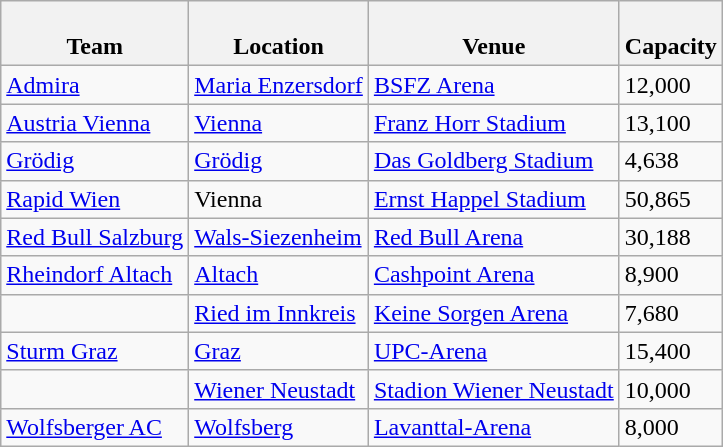<table class="wikitable sortable">
<tr>
<th><br>Team</th>
<th><br>Location</th>
<th><br>Venue</th>
<th><br>Capacity</th>
</tr>
<tr>
<td><a href='#'>Admira</a></td>
<td><a href='#'>Maria Enzersdorf</a></td>
<td><a href='#'>BSFZ Arena</a></td>
<td>12,000</td>
</tr>
<tr>
<td><a href='#'>Austria Vienna</a></td>
<td><a href='#'>Vienna</a></td>
<td><a href='#'>Franz Horr Stadium</a></td>
<td>13,100</td>
</tr>
<tr>
<td><a href='#'>Grödig</a></td>
<td><a href='#'>Grödig</a></td>
<td><a href='#'>Das Goldberg Stadium</a></td>
<td>4,638</td>
</tr>
<tr>
<td><a href='#'>Rapid Wien</a></td>
<td>Vienna</td>
<td><a href='#'>Ernst Happel Stadium</a></td>
<td>50,865</td>
</tr>
<tr>
<td><a href='#'>Red Bull Salzburg</a></td>
<td><a href='#'>Wals-Siezenheim</a></td>
<td><a href='#'>Red Bull Arena</a></td>
<td>30,188</td>
</tr>
<tr>
<td><a href='#'>Rheindorf Altach</a></td>
<td><a href='#'>Altach</a></td>
<td><a href='#'>Cashpoint Arena</a></td>
<td>8,900</td>
</tr>
<tr>
<td></td>
<td><a href='#'>Ried im Innkreis</a></td>
<td><a href='#'>Keine Sorgen Arena</a></td>
<td>7,680</td>
</tr>
<tr>
<td><a href='#'>Sturm Graz</a></td>
<td><a href='#'>Graz</a></td>
<td><a href='#'>UPC-Arena</a></td>
<td>15,400</td>
</tr>
<tr>
<td></td>
<td><a href='#'>Wiener Neustadt</a></td>
<td><a href='#'>Stadion Wiener Neustadt</a></td>
<td>10,000</td>
</tr>
<tr>
<td><a href='#'>Wolfsberger AC</a></td>
<td><a href='#'>Wolfsberg</a></td>
<td><a href='#'>Lavanttal-Arena</a></td>
<td>8,000</td>
</tr>
</table>
